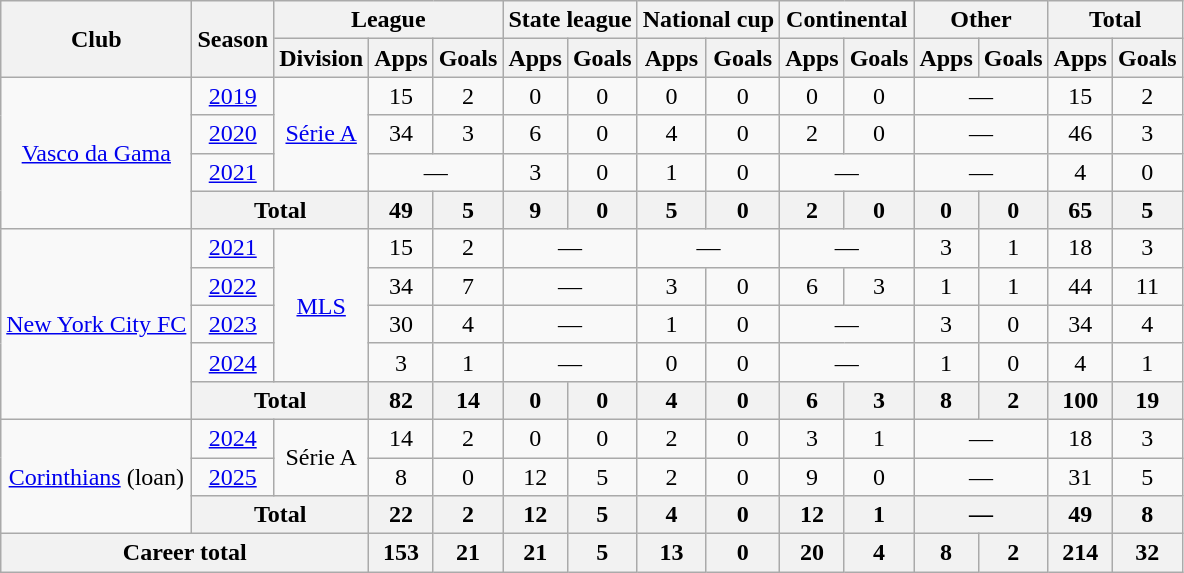<table class="wikitable" style="text-align:center">
<tr>
<th rowspan="2">Club</th>
<th rowspan="2">Season</th>
<th colspan="3">League</th>
<th colspan="2">State league</th>
<th colspan="2">National cup</th>
<th colspan="2">Continental</th>
<th colspan="2">Other</th>
<th colspan="2">Total</th>
</tr>
<tr>
<th>Division</th>
<th>Apps</th>
<th>Goals</th>
<th>Apps</th>
<th>Goals</th>
<th>Apps</th>
<th>Goals</th>
<th>Apps</th>
<th>Goals</th>
<th>Apps</th>
<th>Goals</th>
<th>Apps</th>
<th>Goals</th>
</tr>
<tr>
<td rowspan="4"><a href='#'>Vasco da Gama</a></td>
<td><a href='#'>2019</a></td>
<td rowspan="3"><a href='#'>Série A</a></td>
<td>15</td>
<td>2</td>
<td>0</td>
<td>0</td>
<td>0</td>
<td>0</td>
<td>0</td>
<td>0</td>
<td colspan="2">—</td>
<td>15</td>
<td>2</td>
</tr>
<tr>
<td><a href='#'>2020</a></td>
<td>34</td>
<td>3</td>
<td>6</td>
<td>0</td>
<td>4</td>
<td>0</td>
<td>2</td>
<td>0</td>
<td colspan="2">—</td>
<td>46</td>
<td>3</td>
</tr>
<tr>
<td><a href='#'>2021</a></td>
<td colspan="2">—</td>
<td>3</td>
<td>0</td>
<td>1</td>
<td>0</td>
<td colspan="2">—</td>
<td colspan="2">—</td>
<td>4</td>
<td>0</td>
</tr>
<tr>
<th colspan="2">Total</th>
<th>49</th>
<th>5</th>
<th>9</th>
<th>0</th>
<th>5</th>
<th>0</th>
<th>2</th>
<th>0</th>
<th>0</th>
<th>0</th>
<th>65</th>
<th>5</th>
</tr>
<tr>
<td rowspan="5"><a href='#'>New York City FC</a></td>
<td><a href='#'>2021</a></td>
<td rowspan="4"><a href='#'>MLS</a></td>
<td>15</td>
<td>2</td>
<td colspan="2">—</td>
<td colspan="2">—</td>
<td colspan="2">—</td>
<td>3</td>
<td>1</td>
<td>18</td>
<td>3</td>
</tr>
<tr>
<td><a href='#'>2022</a></td>
<td>34</td>
<td>7</td>
<td colspan="2">—</td>
<td>3</td>
<td>0</td>
<td>6</td>
<td>3</td>
<td>1</td>
<td>1</td>
<td>44</td>
<td>11</td>
</tr>
<tr>
<td><a href='#'>2023</a></td>
<td>30</td>
<td>4</td>
<td colspan="2">—</td>
<td>1</td>
<td>0</td>
<td colspan="2">—</td>
<td>3</td>
<td>0</td>
<td>34</td>
<td>4</td>
</tr>
<tr>
<td><a href='#'>2024</a></td>
<td>3</td>
<td>1</td>
<td colspan="2">—</td>
<td>0</td>
<td>0</td>
<td colspan="2">—</td>
<td>1</td>
<td>0</td>
<td>4</td>
<td>1</td>
</tr>
<tr>
<th colspan="2">Total</th>
<th>82</th>
<th>14</th>
<th>0</th>
<th>0</th>
<th>4</th>
<th>0</th>
<th>6</th>
<th>3</th>
<th>8</th>
<th>2</th>
<th>100</th>
<th>19</th>
</tr>
<tr>
<td rowspan="3"><a href='#'>Corinthians</a> (loan)</td>
<td><a href='#'>2024</a></td>
<td rowspan="2">Série A</td>
<td>14</td>
<td>2</td>
<td>0</td>
<td>0</td>
<td>2</td>
<td>0</td>
<td>3</td>
<td>1</td>
<td colspan="2">—</td>
<td>18</td>
<td>3</td>
</tr>
<tr>
<td><a href='#'>2025</a></td>
<td>8</td>
<td>0</td>
<td>12</td>
<td>5</td>
<td>2</td>
<td>0</td>
<td>9</td>
<td>0</td>
<td colspan="2">—</td>
<td>31</td>
<td>5</td>
</tr>
<tr>
<th colspan="2">Total</th>
<th>22</th>
<th>2</th>
<th>12</th>
<th>5</th>
<th>4</th>
<th>0</th>
<th>12</th>
<th>1</th>
<th colspan="2">—</th>
<th>49</th>
<th>8</th>
</tr>
<tr>
<th colspan="3">Career total</th>
<th>153</th>
<th>21</th>
<th>21</th>
<th>5</th>
<th>13</th>
<th>0</th>
<th>20</th>
<th>4</th>
<th>8</th>
<th>2</th>
<th>214</th>
<th>32</th>
</tr>
</table>
